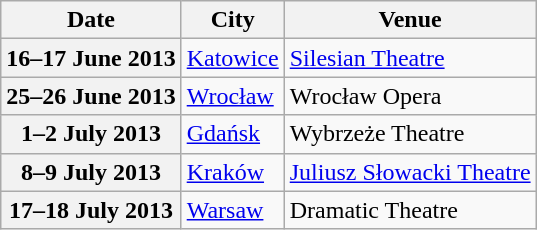<table class="wikitable plainrowheaders">
<tr>
<th>Date</th>
<th>City</th>
<th>Venue</th>
</tr>
<tr>
<th scope="row">16–17 June 2013</th>
<td><a href='#'>Katowice</a></td>
<td><a href='#'>Silesian Theatre</a></td>
</tr>
<tr>
<th scope="row">25–26 June 2013</th>
<td><a href='#'>Wrocław</a></td>
<td>Wrocław Opera</td>
</tr>
<tr>
<th scope="row">1–2 July 2013</th>
<td><a href='#'>Gdańsk</a></td>
<td>Wybrzeże Theatre</td>
</tr>
<tr>
<th scope="row">8–9 July 2013</th>
<td><a href='#'>Kraków</a></td>
<td><a href='#'>Juliusz Słowacki Theatre</a></td>
</tr>
<tr>
<th scope="row">17–18 July 2013</th>
<td><a href='#'>Warsaw</a></td>
<td>Dramatic Theatre</td>
</tr>
</table>
